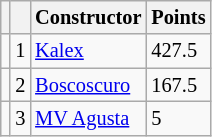<table class="wikitable" style="font-size: 85%;">
<tr>
<th></th>
<th></th>
<th>Constructor</th>
<th>Points</th>
</tr>
<tr>
<td></td>
<td align=center>1</td>
<td> <a href='#'>Kalex</a></td>
<td align=left>427.5</td>
</tr>
<tr>
<td></td>
<td align=center>2</td>
<td> <a href='#'>Boscoscuro</a></td>
<td align=left>167.5</td>
</tr>
<tr>
<td></td>
<td align=center>3</td>
<td> <a href='#'>MV Agusta</a></td>
<td align=left>5</td>
</tr>
</table>
